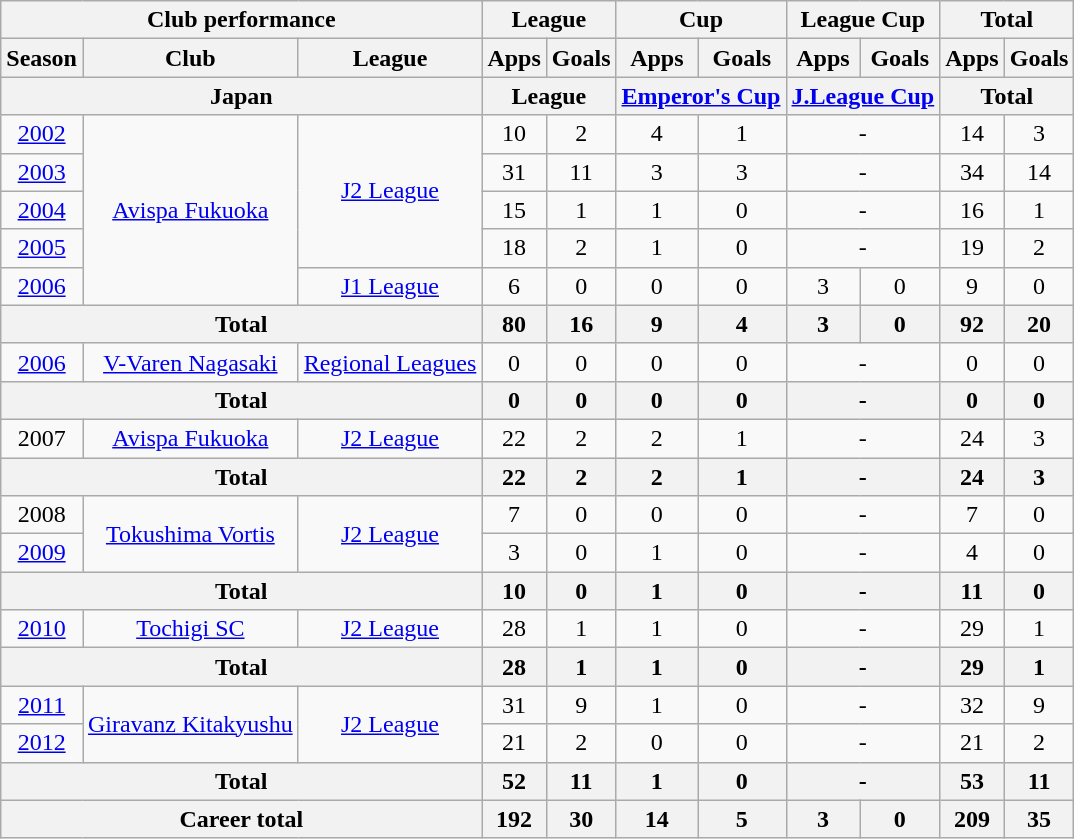<table class="wikitable" style="text-align:center">
<tr>
<th colspan=3>Club performance</th>
<th colspan=2>League</th>
<th colspan=2>Cup</th>
<th colspan=2>League Cup</th>
<th colspan=2>Total</th>
</tr>
<tr>
<th>Season</th>
<th>Club</th>
<th>League</th>
<th>Apps</th>
<th>Goals</th>
<th>Apps</th>
<th>Goals</th>
<th>Apps</th>
<th>Goals</th>
<th>Apps</th>
<th>Goals</th>
</tr>
<tr>
<th colspan=3>Japan</th>
<th colspan=2>League</th>
<th colspan=2><a href='#'>Emperor's Cup</a></th>
<th colspan=2><a href='#'>J.League Cup</a></th>
<th colspan=2>Total</th>
</tr>
<tr>
<td><a href='#'>2002</a></td>
<td rowspan="5"><a href='#'>Avispa Fukuoka</a></td>
<td rowspan="4"><a href='#'>J2 League</a></td>
<td>10</td>
<td>2</td>
<td>4</td>
<td>1</td>
<td colspan="2">-</td>
<td>14</td>
<td>3</td>
</tr>
<tr>
<td><a href='#'>2003</a></td>
<td>31</td>
<td>11</td>
<td>3</td>
<td>3</td>
<td colspan="2">-</td>
<td>34</td>
<td>14</td>
</tr>
<tr>
<td><a href='#'>2004</a></td>
<td>15</td>
<td>1</td>
<td>1</td>
<td>0</td>
<td colspan="2">-</td>
<td>16</td>
<td>1</td>
</tr>
<tr>
<td><a href='#'>2005</a></td>
<td>18</td>
<td>2</td>
<td>1</td>
<td>0</td>
<td colspan="2">-</td>
<td>19</td>
<td>2</td>
</tr>
<tr>
<td><a href='#'>2006</a></td>
<td><a href='#'>J1 League</a></td>
<td>6</td>
<td>0</td>
<td>0</td>
<td>0</td>
<td>3</td>
<td>0</td>
<td>9</td>
<td>0</td>
</tr>
<tr>
<th colspan="3">Total</th>
<th>80</th>
<th>16</th>
<th>9</th>
<th>4</th>
<th>3</th>
<th>0</th>
<th>92</th>
<th>20</th>
</tr>
<tr>
<td><a href='#'>2006</a></td>
<td><a href='#'>V-Varen Nagasaki</a></td>
<td><a href='#'>Regional Leagues</a></td>
<td>0</td>
<td>0</td>
<td>0</td>
<td>0</td>
<td colspan="2">-</td>
<td>0</td>
<td>0</td>
</tr>
<tr>
<th colspan="3">Total</th>
<th>0</th>
<th>0</th>
<th>0</th>
<th>0</th>
<th colspan="2">-</th>
<th>0</th>
<th>0</th>
</tr>
<tr>
<td>2007</td>
<td><a href='#'>Avispa Fukuoka</a></td>
<td><a href='#'>J2 League</a></td>
<td>22</td>
<td>2</td>
<td>2</td>
<td>1</td>
<td colspan="2">-</td>
<td>24</td>
<td>3</td>
</tr>
<tr>
<th colspan="3">Total</th>
<th>22</th>
<th>2</th>
<th>2</th>
<th>1</th>
<th colspan="2">-</th>
<th>24</th>
<th>3</th>
</tr>
<tr>
<td>2008</td>
<td rowspan="2"><a href='#'>Tokushima Vortis</a></td>
<td rowspan="2"><a href='#'>J2 League</a></td>
<td>7</td>
<td>0</td>
<td>0</td>
<td>0</td>
<td colspan="2">-</td>
<td>7</td>
<td>0</td>
</tr>
<tr>
<td><a href='#'>2009</a></td>
<td>3</td>
<td>0</td>
<td>1</td>
<td>0</td>
<td colspan="2">-</td>
<td>4</td>
<td>0</td>
</tr>
<tr>
<th colspan="3">Total</th>
<th>10</th>
<th>0</th>
<th>1</th>
<th>0</th>
<th colspan="2">-</th>
<th>11</th>
<th>0</th>
</tr>
<tr>
<td><a href='#'>2010</a></td>
<td><a href='#'>Tochigi SC</a></td>
<td><a href='#'>J2 League</a></td>
<td>28</td>
<td>1</td>
<td>1</td>
<td>0</td>
<td colspan="2">-</td>
<td>29</td>
<td>1</td>
</tr>
<tr>
<th colspan="3">Total</th>
<th>28</th>
<th>1</th>
<th>1</th>
<th>0</th>
<th colspan="2">-</th>
<th>29</th>
<th>1</th>
</tr>
<tr>
<td><a href='#'>2011</a></td>
<td rowspan="2"><a href='#'>Giravanz Kitakyushu</a></td>
<td rowspan="2"><a href='#'>J2 League</a></td>
<td>31</td>
<td>9</td>
<td>1</td>
<td>0</td>
<td colspan="2">-</td>
<td>32</td>
<td>9</td>
</tr>
<tr>
<td><a href='#'>2012</a></td>
<td>21</td>
<td>2</td>
<td>0</td>
<td>0</td>
<td colspan="2">-</td>
<td>21</td>
<td>2</td>
</tr>
<tr>
<th colspan="3">Total</th>
<th>52</th>
<th>11</th>
<th>1</th>
<th>0</th>
<th colspan="2">-</th>
<th>53</th>
<th>11</th>
</tr>
<tr>
<th colspan=3>Career total</th>
<th>192</th>
<th>30</th>
<th>14</th>
<th>5</th>
<th>3</th>
<th>0</th>
<th>209</th>
<th>35</th>
</tr>
</table>
